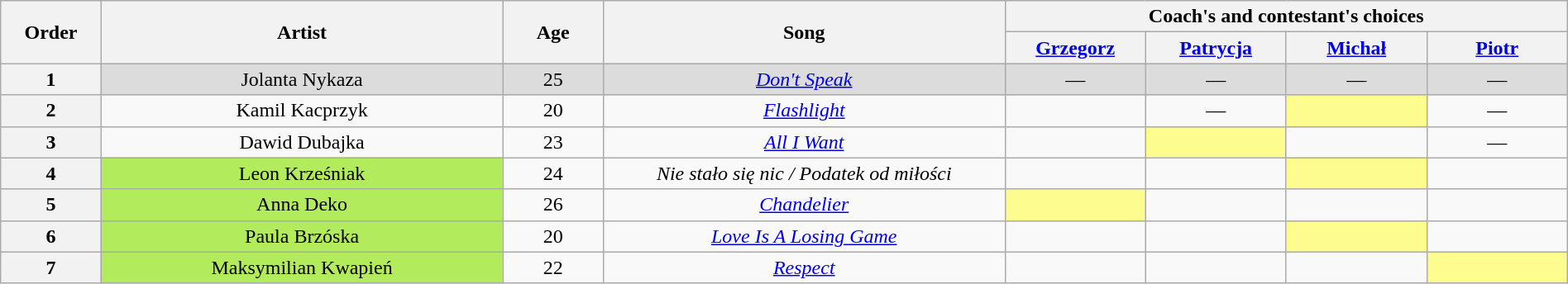<table class="wikitable" style="text-align:center; width:100%;">
<tr>
<th scope="col" rowspan="2" style="width:05%;">Order</th>
<th scope="col" rowspan="2" style="width:20%;">Artist</th>
<th scope="col" rowspan="2" style="width:05%;">Age</th>
<th scope="col" rowspan="2" style="width:20%;">Song</th>
<th scope="col" colspan="4" style="width:32%;">Coach's and contestant's choices</th>
</tr>
<tr>
<th style="width:07%;"><a href='#'>Grzegorz</a></th>
<th style="width:07%;"><a href='#'>Patrycja</a></th>
<th style="width:07%;"><a href='#'>Michał</a></th>
<th style="width:07%;"><a href='#'>Piotr</a></th>
</tr>
<tr>
<th>1</th>
<td style="background:#DCDCDC;">Jolanta Nykaza</td>
<td style="background:#DCDCDC;">25</td>
<td style="background:#DCDCDC;"><em><a href='#'>Don't Speak</a></em></td>
<td style="background:#DCDCDC;">—</td>
<td style="background:#DCDCDC;">—</td>
<td style="background:#DCDCDC;">—</td>
<td style="background:#DCDCDC;">—</td>
</tr>
<tr>
<th>2</th>
<td>Kamil Kacprzyk</td>
<td>20</td>
<td><em><a href='#'>Flashlight</a></em></td>
<td><strong></strong></td>
<td>—</td>
<td style="background:#fdfc8f;"><strong></strong></td>
<td>—</td>
</tr>
<tr>
<th>3</th>
<td>Dawid Dubajka</td>
<td>23</td>
<td><em><a href='#'>All I Want</a></em></td>
<td><strong></strong></td>
<td style="background:#fdfc8f;"><strong></strong></td>
<td><strong></strong></td>
<td>—</td>
</tr>
<tr>
<th>4</th>
<td style="background:#B2EC5D;">Leon Krześniak</td>
<td>24</td>
<td><em>Nie stało się nic / Podatek od miłości</em></td>
<td><strong></strong></td>
<td><strong></strong></td>
<td style="background:#fdfc8f;"><strong></strong></td>
<td><strong></strong></td>
</tr>
<tr>
<th>5</th>
<td style="background:#B2EC5D;">Anna Deko</td>
<td>26</td>
<td><em><a href='#'>Chandelier</a></em></td>
<td style="background:#fdfc8f;"><strong></strong></td>
<td><strong></strong></td>
<td><strong></strong></td>
<td><strong></strong></td>
</tr>
<tr>
<th>6</th>
<td style="background:#B2EC5D;">Paula Brzóska</td>
<td>20</td>
<td><em><a href='#'>Love Is A Losing Game</a></em></td>
<td><strong></strong></td>
<td><strong></strong></td>
<td style="background:#fdfc8f;"><strong></strong></td>
<td><strong></strong></td>
</tr>
<tr>
<th>7</th>
<td style="background:#B2EC5D;">Maksymilian Kwapień</td>
<td>22</td>
<td><em><a href='#'>Respect</a></em></td>
<td><strong></strong></td>
<td><strong></strong></td>
<td><strong></strong></td>
<td style="background:#fdfc8f;"><strong></strong></td>
</tr>
</table>
